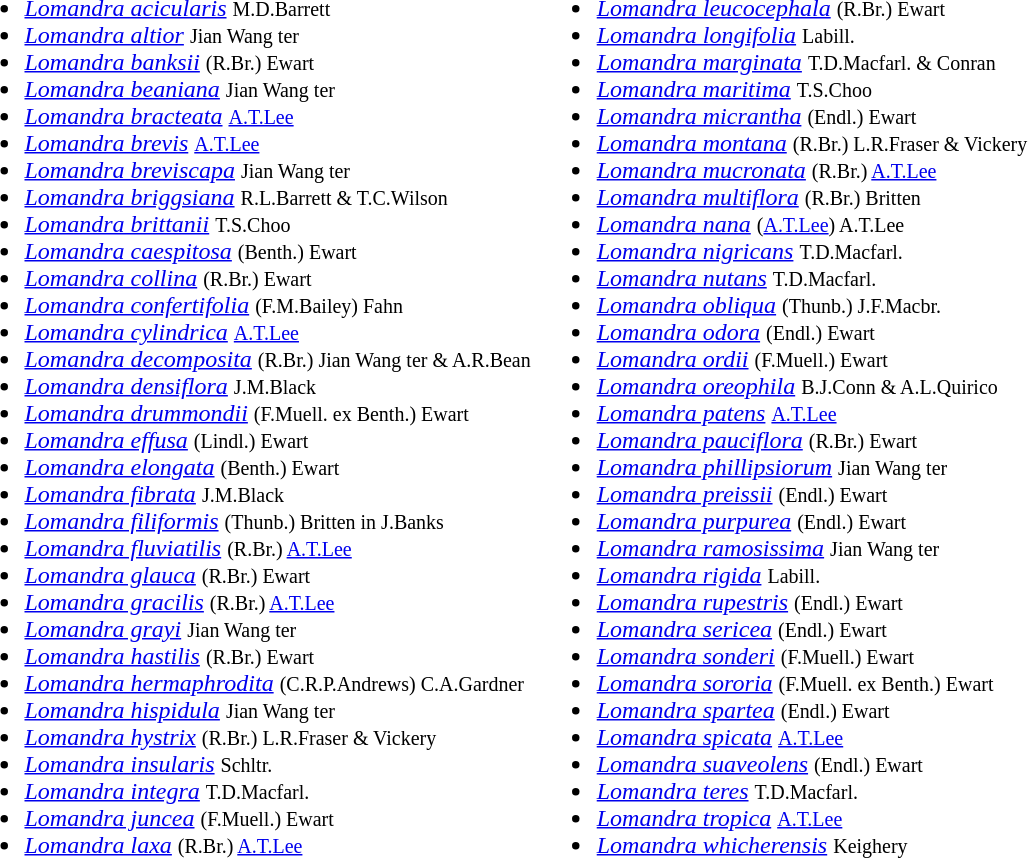<table>
<tr valign=top>
<td><br><ul><li><em><a href='#'>Lomandra acicularis</a></em> <small>M.D.Barrett</small></li><li><em><a href='#'>Lomandra altior</a></em> <small>Jian Wang ter</small></li><li><em><a href='#'>Lomandra banksii</a></em> <small>(R.Br.) Ewart</small></li><li><em><a href='#'>Lomandra beaniana</a></em> <small>Jian Wang ter</small></li><li><em><a href='#'>Lomandra bracteata</a></em> <small><a href='#'>A.T.Lee</a></small></li><li><em><a href='#'>Lomandra brevis</a></em> <small><a href='#'>A.T.Lee</a></small></li><li><em><a href='#'>Lomandra breviscapa</a></em> <small>Jian Wang ter</small></li><li><em><a href='#'>Lomandra briggsiana</a></em> <small>R.L.Barrett & T.C.Wilson</small></li><li><em><a href='#'>Lomandra brittanii</a></em> <small>T.S.Choo</small></li><li><em><a href='#'>Lomandra caespitosa</a></em> <small>(Benth.) Ewart</small></li><li><em><a href='#'>Lomandra collina</a></em> <small>(R.Br.) Ewart</small></li><li><em><a href='#'>Lomandra confertifolia</a></em> <small>(F.M.Bailey) Fahn</small></li><li><em><a href='#'>Lomandra cylindrica</a></em> <small><a href='#'>A.T.Lee</a></small></li><li><em><a href='#'>Lomandra decomposita</a></em> <small>(R.Br.) Jian Wang ter & A.R.Bean</small></li><li><em><a href='#'>Lomandra densiflora</a></em> <small>J.M.Black</small></li><li><em><a href='#'>Lomandra drummondii</a></em> <small>(F.Muell. ex Benth.) Ewart</small></li><li><em><a href='#'>Lomandra effusa</a></em> <small>(Lindl.) Ewart</small></li><li><em><a href='#'>Lomandra elongata</a></em> <small>(Benth.) Ewart</small></li><li><em><a href='#'>Lomandra fibrata</a></em> <small>J.M.Black</small></li><li><em><a href='#'>Lomandra filiformis</a></em> <small>(Thunb.) Britten in J.Banks</small></li><li><em><a href='#'>Lomandra fluviatilis</a></em> <small>(R.Br.) <a href='#'>A.T.Lee</a></small></li><li><em><a href='#'>Lomandra glauca</a></em> <small>(R.Br.) Ewart</small></li><li><em><a href='#'>Lomandra gracilis</a></em> <small>(R.Br.) <a href='#'>A.T.Lee</a></small></li><li><em><a href='#'>Lomandra grayi</a></em> <small>Jian Wang ter</small></li><li><em><a href='#'>Lomandra hastilis</a></em> <small>(R.Br.) Ewart</small></li><li><em><a href='#'>Lomandra hermaphrodita</a></em> <small>(C.R.P.Andrews) C.A.Gardner</small></li><li><em><a href='#'>Lomandra hispidula</a></em> <small>Jian Wang ter</small></li><li><em><a href='#'>Lomandra hystrix</a></em> <small>(R.Br.) L.R.Fraser & Vickery</small></li><li><em><a href='#'>Lomandra insularis</a></em> <small>Schltr.</small></li><li><em><a href='#'>Lomandra integra</a></em> <small>T.D.Macfarl.</small></li><li><em><a href='#'>Lomandra juncea</a></em> <small>(F.Muell.) Ewart</small></li><li><em><a href='#'>Lomandra laxa</a></em> <small>(R.Br.) <a href='#'>A.T.Lee</a></small></li></ul></td>
<td><br><ul><li><em><a href='#'>Lomandra leucocephala</a></em> <small>(R.Br.) Ewart</small></li><li><em><a href='#'>Lomandra longifolia</a></em> <small>Labill.</small></li><li><em><a href='#'>Lomandra marginata</a></em> <small>T.D.Macfarl. & Conran</small></li><li><em><a href='#'>Lomandra maritima</a></em> <small>T.S.Choo</small></li><li><em><a href='#'>Lomandra micrantha</a></em> <small>(Endl.) Ewart</small></li><li><em><a href='#'>Lomandra montana</a></em> <small>(R.Br.) L.R.Fraser & Vickery</small></li><li><em><a href='#'>Lomandra mucronata</a></em> <small>(R.Br.) <a href='#'>A.T.Lee</a></small></li><li><em><a href='#'>Lomandra multiflora</a></em> <small>(R.Br.) Britten</small></li><li><em><a href='#'>Lomandra nana</a></em> <small>(<a href='#'>A.T.Lee</a>) A.T.Lee</small></li><li><em><a href='#'>Lomandra nigricans</a></em> <small>T.D.Macfarl.</small></li><li><em><a href='#'>Lomandra nutans</a></em> <small>T.D.Macfarl.</small></li><li><em><a href='#'>Lomandra obliqua</a></em> <small>(Thunb.) J.F.Macbr.</small></li><li><em><a href='#'>Lomandra odora</a></em> <small>(Endl.) Ewart</small></li><li><em><a href='#'>Lomandra ordii</a></em> <small>(F.Muell.) Ewart</small></li><li><em><a href='#'>Lomandra oreophila</a></em> <small>B.J.Conn & A.L.Quirico</small></li><li><em><a href='#'>Lomandra patens</a></em> <small><a href='#'>A.T.Lee</a></small></li><li><em><a href='#'>Lomandra pauciflora</a></em> <small>(R.Br.) Ewart</small></li><li><em><a href='#'>Lomandra phillipsiorum</a></em> <small>Jian Wang ter</small></li><li><em><a href='#'>Lomandra preissii</a></em> <small>(Endl.) Ewart</small></li><li><em><a href='#'>Lomandra purpurea</a></em> <small>(Endl.) Ewart</small></li><li><em><a href='#'>Lomandra ramosissima</a></em> <small>Jian Wang ter</small></li><li><em><a href='#'>Lomandra rigida</a></em> <small>Labill.</small></li><li><em><a href='#'>Lomandra rupestris</a></em> <small>(Endl.) Ewart</small></li><li><em><a href='#'>Lomandra sericea</a></em> <small>(Endl.) Ewart</small></li><li><em><a href='#'>Lomandra sonderi</a></em> <small>(F.Muell.) Ewart</small></li><li><em><a href='#'>Lomandra sororia</a></em> <small>(F.Muell. ex Benth.) Ewart</small></li><li><em><a href='#'>Lomandra spartea</a></em> <small>(Endl.) Ewart</small></li><li><em><a href='#'>Lomandra spicata</a></em> <small><a href='#'>A.T.Lee</a></small></li><li><em><a href='#'>Lomandra suaveolens</a></em> <small>(Endl.) Ewart</small></li><li><em><a href='#'>Lomandra teres</a></em> <small>T.D.Macfarl.</small></li><li><em><a href='#'>Lomandra tropica</a></em> <small><a href='#'>A.T.Lee</a></small></li><li><em><a href='#'>Lomandra whicherensis</a></em> <small>Keighery</small></li></ul></td>
</tr>
</table>
